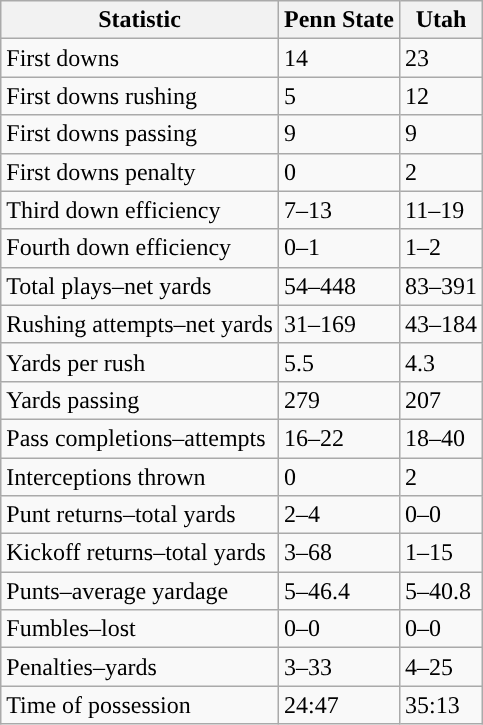<table class="wikitable">
<tr>
<th>Statistic</th>
<th><strong>Penn State</strong></th>
<th><strong>Utah</strong></th>
</tr>
<tr>
<td>First downs</td>
<td>14</td>
<td>23</td>
</tr>
<tr>
<td>First downs rushing</td>
<td>5</td>
<td>12</td>
</tr>
<tr>
<td>First downs passing</td>
<td>9</td>
<td>9</td>
</tr>
<tr>
<td>First downs penalty</td>
<td>0</td>
<td>2</td>
</tr>
<tr>
<td>Third down efficiency</td>
<td>7–13</td>
<td>11–19</td>
</tr>
<tr>
<td>Fourth down efficiency</td>
<td>0–1</td>
<td>1–2</td>
</tr>
<tr>
<td>Total plays–net yards</td>
<td>54–448</td>
<td>83–391</td>
</tr>
<tr>
<td>Rushing attempts–net yards</td>
<td>31–169</td>
<td>43–184</td>
</tr>
<tr>
<td>Yards per rush</td>
<td>5.5</td>
<td>4.3</td>
</tr>
<tr>
<td>Yards passing</td>
<td>279</td>
<td>207</td>
</tr>
<tr>
<td>Pass completions–attempts</td>
<td>16–22</td>
<td>18–40</td>
</tr>
<tr>
<td>Interceptions thrown</td>
<td>0</td>
<td>2</td>
</tr>
<tr>
<td>Punt returns–total yards</td>
<td>2–4</td>
<td>0–0</td>
</tr>
<tr>
<td>Kickoff returns–total yards</td>
<td>3–68</td>
<td>1–15</td>
</tr>
<tr>
<td>Punts–average yardage</td>
<td>5–46.4</td>
<td>5–40.8</td>
</tr>
<tr>
<td>Fumbles–lost</td>
<td>0–0</td>
<td>0–0</td>
</tr>
<tr>
<td>Penalties–yards</td>
<td>3–33</td>
<td>4–25</td>
</tr>
<tr>
<td>Time of possession</td>
<td>24:47</td>
<td>35:13</td>
</tr>
</table>
